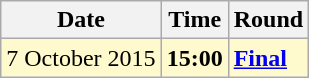<table class="wikitable">
<tr>
<th>Date</th>
<th>Time</th>
<th>Round</th>
</tr>
<tr style=background:lemonchiffon>
<td>7 October 2015</td>
<td><strong>15:00</strong></td>
<td><strong><a href='#'>Final</a></strong></td>
</tr>
</table>
